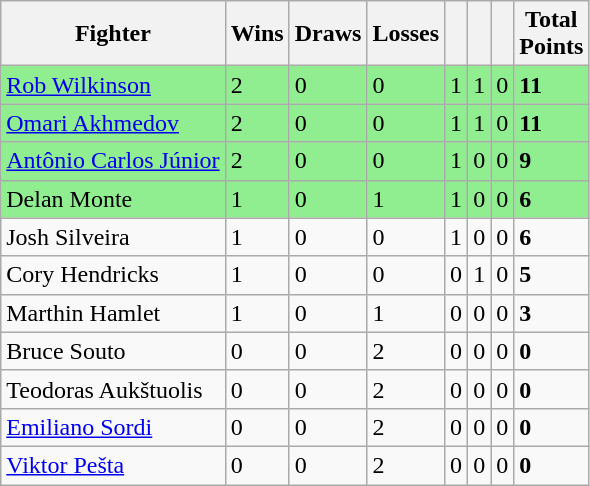<table class="wikitable sortable">
<tr>
<th>Fighter</th>
<th>Wins</th>
<th>Draws</th>
<th>Losses</th>
<th></th>
<th></th>
<th></th>
<th>Total<br> Points</th>
</tr>
<tr style="background:#90EE90;">
<td> <a href='#'>Rob Wilkinson</a></td>
<td>2</td>
<td>0</td>
<td>0</td>
<td>1</td>
<td>1</td>
<td>0</td>
<td><strong>11</strong></td>
</tr>
<tr style="background:#90EE90;">
<td> <a href='#'>Omari Akhmedov</a></td>
<td>2</td>
<td>0</td>
<td>0</td>
<td>1</td>
<td>1</td>
<td>0</td>
<td><strong>11</strong></td>
</tr>
<tr style="background:#90EE90;">
<td> <a href='#'>Antônio Carlos Júnior</a></td>
<td>2</td>
<td>0</td>
<td>0</td>
<td>1</td>
<td>0</td>
<td>0</td>
<td><strong>9</strong></td>
</tr>
<tr style="background:#90EE90;">
<td> Delan Monte</td>
<td>1</td>
<td>0</td>
<td>1</td>
<td>1</td>
<td>0</td>
<td>0</td>
<td><strong>6</strong></td>
</tr>
<tr>
<td> Josh Silveira</td>
<td>1</td>
<td>0</td>
<td>0</td>
<td>1</td>
<td>0</td>
<td>0</td>
<td><strong>6</strong></td>
</tr>
<tr>
<td> Cory Hendricks</td>
<td>1</td>
<td>0</td>
<td>0</td>
<td>0</td>
<td>1</td>
<td>0</td>
<td><strong>5</strong></td>
</tr>
<tr>
<td> Marthin Hamlet</td>
<td>1</td>
<td>0</td>
<td>1</td>
<td>0</td>
<td>0</td>
<td>0</td>
<td><strong>3</strong></td>
</tr>
<tr>
<td> Bruce Souto</td>
<td>0</td>
<td>0</td>
<td>2</td>
<td>0</td>
<td>0</td>
<td>0</td>
<td><strong>0</strong></td>
</tr>
<tr>
<td> Teodoras Aukštuolis</td>
<td>0</td>
<td>0</td>
<td>2</td>
<td>0</td>
<td>0</td>
<td>0</td>
<td><strong>0</strong></td>
</tr>
<tr>
<td> <a href='#'>Emiliano Sordi</a></td>
<td>0</td>
<td>0</td>
<td>2</td>
<td>0</td>
<td>0</td>
<td>0</td>
<td><strong>0</strong></td>
</tr>
<tr>
<td> <a href='#'>Viktor Pešta</a></td>
<td>0</td>
<td>0</td>
<td>2</td>
<td>0</td>
<td>0</td>
<td>0</td>
<td><strong>0</strong></td>
</tr>
</table>
